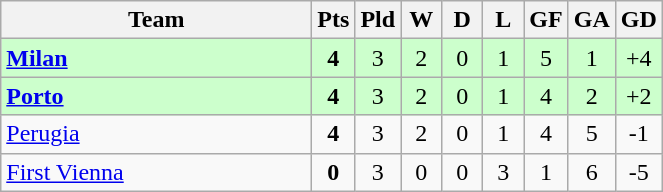<table class="wikitable" style="text-align:center;">
<tr>
<th width=200>Team</th>
<th width=20>Pts</th>
<th width=20>Pld</th>
<th width=20>W</th>
<th width=20>D</th>
<th width=20>L</th>
<th width=20>GF</th>
<th width=20>GA</th>
<th width=20>GD</th>
</tr>
<tr style="background:#ccffcc">
<td style="text-align:left"><strong> <a href='#'>Milan</a></strong></td>
<td><strong>4</strong></td>
<td>3</td>
<td>2</td>
<td>0</td>
<td>1</td>
<td>5</td>
<td>1</td>
<td>+4</td>
</tr>
<tr style="background:#ccffcc">
<td style="text-align:left"><strong> <a href='#'>Porto</a></strong></td>
<td><strong>4</strong></td>
<td>3</td>
<td>2</td>
<td>0</td>
<td>1</td>
<td>4</td>
<td>2</td>
<td>+2</td>
</tr>
<tr>
<td style="text-align:left"> <a href='#'>Perugia</a></td>
<td><strong>4</strong></td>
<td>3</td>
<td>2</td>
<td>0</td>
<td>1</td>
<td>4</td>
<td>5</td>
<td>-1</td>
</tr>
<tr>
<td style="text-align:left"> <a href='#'>First Vienna</a></td>
<td><strong>0</strong></td>
<td>3</td>
<td>0</td>
<td>0</td>
<td>3</td>
<td>1</td>
<td>6</td>
<td>-5</td>
</tr>
</table>
